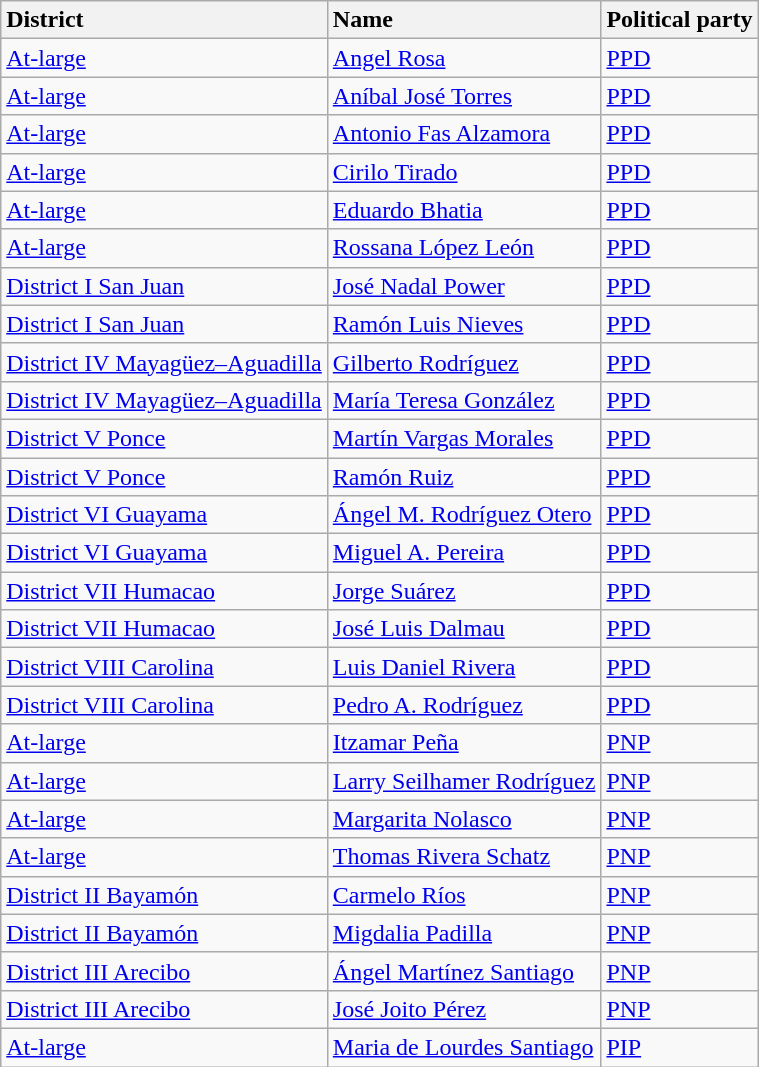<table class="wikitable sortable">
<tr>
<th style="text-align: left">District</th>
<th style="text-align: left">Name</th>
<th style="text-align: left">Political party</th>
</tr>
<tr>
<td><a href='#'>At-large</a></td>
<td><a href='#'>Angel Rosa</a></td>
<td><a href='#'>PPD</a></td>
</tr>
<tr>
<td><a href='#'>At-large</a></td>
<td><a href='#'>Aníbal José Torres</a></td>
<td><a href='#'>PPD</a></td>
</tr>
<tr>
<td><a href='#'>At-large</a></td>
<td><a href='#'>Antonio Fas Alzamora</a></td>
<td><a href='#'>PPD</a></td>
</tr>
<tr>
<td><a href='#'>At-large</a></td>
<td><a href='#'>Cirilo Tirado</a></td>
<td><a href='#'>PPD</a></td>
</tr>
<tr>
<td><a href='#'>At-large</a></td>
<td><a href='#'>Eduardo Bhatia</a></td>
<td><a href='#'>PPD</a></td>
</tr>
<tr>
<td><a href='#'>At-large</a></td>
<td><a href='#'>Rossana López León</a></td>
<td><a href='#'>PPD</a></td>
</tr>
<tr>
<td><a href='#'>District I San Juan</a></td>
<td><a href='#'>José Nadal Power</a></td>
<td><a href='#'>PPD</a></td>
</tr>
<tr>
<td><a href='#'>District I San Juan</a></td>
<td><a href='#'>Ramón Luis Nieves</a></td>
<td><a href='#'>PPD</a></td>
</tr>
<tr>
<td><a href='#'>District IV Mayagüez–Aguadilla</a></td>
<td><a href='#'>Gilberto Rodríguez</a></td>
<td><a href='#'>PPD</a></td>
</tr>
<tr>
<td><a href='#'>District IV Mayagüez–Aguadilla</a></td>
<td><a href='#'>María Teresa González</a></td>
<td><a href='#'>PPD</a></td>
</tr>
<tr>
<td><a href='#'>District V Ponce</a></td>
<td><a href='#'>Martín Vargas Morales</a></td>
<td><a href='#'>PPD</a></td>
</tr>
<tr>
<td><a href='#'>District V Ponce</a></td>
<td><a href='#'>Ramón Ruiz</a></td>
<td><a href='#'>PPD</a></td>
</tr>
<tr>
<td><a href='#'>District VI Guayama</a></td>
<td><a href='#'>Ángel M. Rodríguez Otero</a></td>
<td><a href='#'>PPD</a></td>
</tr>
<tr>
<td><a href='#'>District VI Guayama</a></td>
<td><a href='#'>Miguel A. Pereira</a></td>
<td><a href='#'>PPD</a></td>
</tr>
<tr>
<td><a href='#'>District VII Humacao</a></td>
<td><a href='#'>Jorge Suárez</a></td>
<td><a href='#'>PPD</a></td>
</tr>
<tr>
<td><a href='#'>District VII Humacao</a></td>
<td><a href='#'>José Luis Dalmau</a></td>
<td><a href='#'>PPD</a></td>
</tr>
<tr>
<td><a href='#'>District VIII Carolina</a></td>
<td><a href='#'>Luis Daniel Rivera</a></td>
<td><a href='#'>PPD</a></td>
</tr>
<tr>
<td><a href='#'>District VIII Carolina</a></td>
<td><a href='#'>Pedro A. Rodríguez</a></td>
<td><a href='#'>PPD</a></td>
</tr>
<tr>
<td><a href='#'>At-large</a></td>
<td><a href='#'>Itzamar Peña</a></td>
<td><a href='#'>PNP</a></td>
</tr>
<tr>
<td><a href='#'>At-large</a></td>
<td><a href='#'>Larry Seilhamer Rodríguez</a></td>
<td><a href='#'>PNP</a></td>
</tr>
<tr>
<td><a href='#'>At-large</a></td>
<td><a href='#'>Margarita Nolasco</a></td>
<td><a href='#'>PNP</a></td>
</tr>
<tr>
<td><a href='#'>At-large</a></td>
<td><a href='#'>Thomas Rivera Schatz</a></td>
<td><a href='#'>PNP</a></td>
</tr>
<tr>
<td><a href='#'>District II Bayamón</a></td>
<td><a href='#'>Carmelo Ríos</a></td>
<td><a href='#'>PNP</a></td>
</tr>
<tr>
<td><a href='#'>District II Bayamón</a></td>
<td><a href='#'>Migdalia Padilla</a></td>
<td><a href='#'>PNP</a></td>
</tr>
<tr>
<td><a href='#'>District III Arecibo</a></td>
<td><a href='#'>Ángel Martínez Santiago</a></td>
<td><a href='#'>PNP</a></td>
</tr>
<tr>
<td><a href='#'>District III Arecibo</a></td>
<td><a href='#'>José Joito Pérez</a></td>
<td><a href='#'>PNP</a></td>
</tr>
<tr>
<td><a href='#'>At-large</a></td>
<td><a href='#'>Maria de Lourdes Santiago</a></td>
<td><a href='#'>PIP</a></td>
</tr>
</table>
